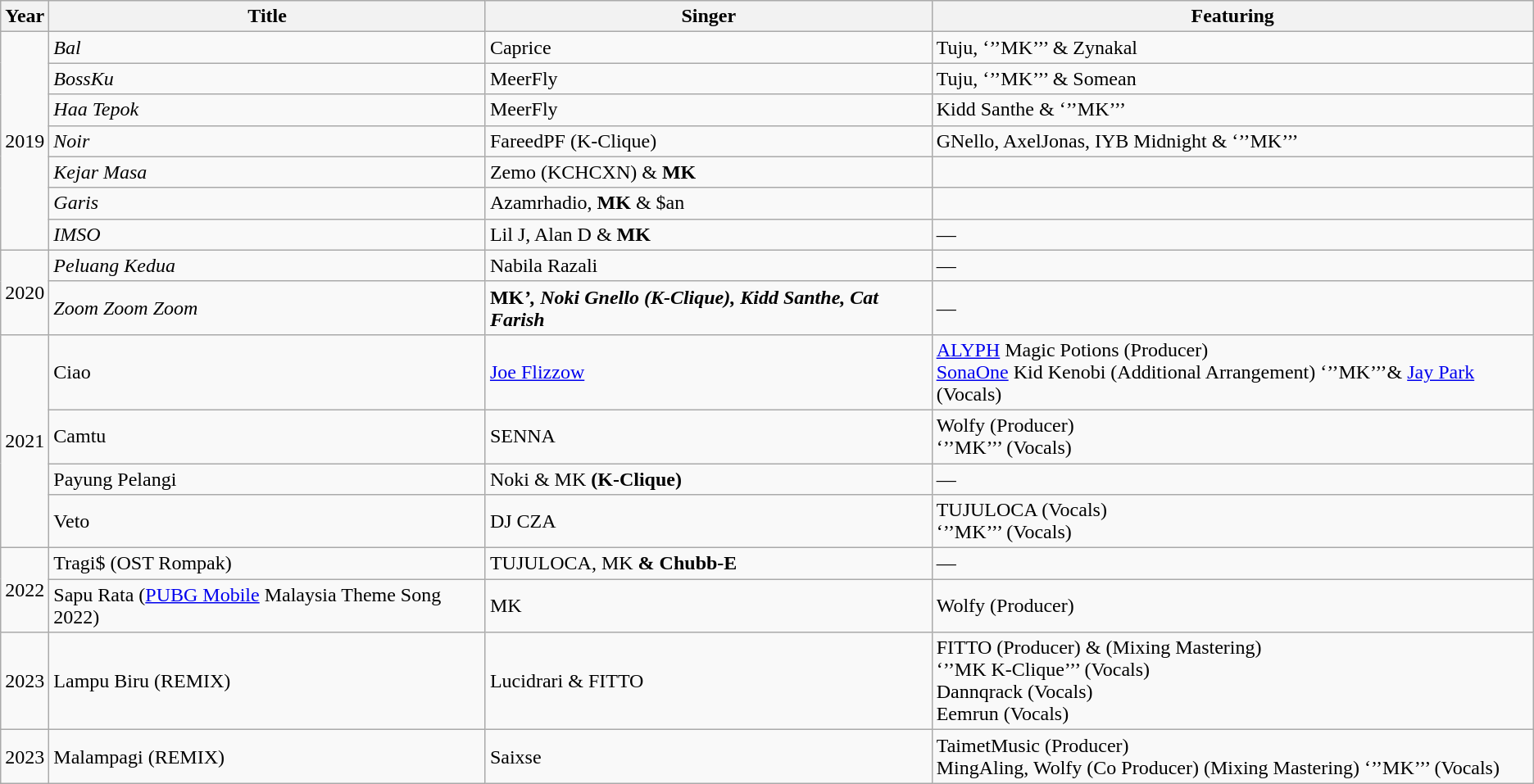<table class="wikitable sortable">
<tr>
<th>Year</th>
<th>Title</th>
<th>Singer</th>
<th>Featuring</th>
</tr>
<tr>
<td rowspan="7">2019</td>
<td><em>Bal</em></td>
<td>Caprice</td>
<td>Tuju, ‘’’MK’’’ & Zynakal</td>
</tr>
<tr>
<td><em>BossKu</em></td>
<td>MeerFly</td>
<td>Tuju, ‘’’MK’’’ & Somean</td>
</tr>
<tr>
<td><em>Haa Tepok</em></td>
<td>MeerFly</td>
<td>Kidd Santhe & ‘’’MK’’’</td>
</tr>
<tr>
<td><em>Noir</em></td>
<td>FareedPF (K-Clique)</td>
<td>GNello, AxelJonas, IYB Midnight & ‘’’MK’’’</td>
</tr>
<tr>
<td><em>Kejar Masa</em></td>
<td>Zemo (KCHCXN) & <strong>MK</strong></td>
<td></td>
</tr>
<tr>
<td><em>Garis</em></td>
<td>Azamrhadio, <strong>MK</strong> & $an</td>
<td></td>
</tr>
<tr>
<td><em>IMSO</em></td>
<td>Lil J, Alan D & <strong>MK</strong></td>
<td>—</td>
</tr>
<tr>
<td rowspan="2">2020</td>
<td><em>Peluang Kedua</em></td>
<td>Nabila Razali</td>
<td>—</td>
</tr>
<tr>
<td><em>Zoom Zoom Zoom</em></td>
<td><strong>MK<em>’, Noki Gnello (K-Clique), Kidd Santhe, Cat Farish</td>
<td>—</td>
</tr>
<tr>
<td rowspan="4">2021</td>
<td></em>Ciao<em></td>
<td><a href='#'>Joe Flizzow</a></td>
<td><a href='#'>ALYPH</a> Magic Potions (Producer)<br><a href='#'>SonaOne</a> Kid Kenobi (Additional Arrangement)
‘’’MK’’’& <a href='#'>Jay Park</a> (Vocals)</td>
</tr>
<tr>
<td></em>Camtu<em></td>
<td>SENNA</td>
<td>Wolfy (Producer)<br>‘’’MK’’’ (Vocals)</td>
</tr>
<tr>
<td></em>Payung Pelangi<em></td>
<td>Noki & </strong>MK<strong> (K-Clique)</td>
<td>—</td>
</tr>
<tr>
<td></em>Veto<em></td>
<td>DJ CZA</td>
<td>TUJULOCA (Vocals)<br>‘’’MK’’’ (Vocals)</td>
</tr>
<tr>
<td rowspan="2">2022</td>
<td></em>Tragi$ (OST Rompak)<em></td>
<td>TUJULOCA, </strong>MK<strong> & Chubb-E</td>
<td>—</td>
</tr>
<tr>
<td></em>Sapu Rata (<a href='#'>PUBG Mobile</a> Malaysia Theme Song 2022)<em></td>
<td></strong>MK<strong></td>
<td>Wolfy (Producer)</td>
</tr>
<tr>
<td>2023</td>
<td>Lampu Biru (REMIX)</td>
<td>Lucidrari & FITTO</td>
<td>FITTO (Producer) & (Mixing Mastering)<br>‘’’MK K-Clique’’’ (Vocals)<br>Dannqrack (Vocals)<br>Eemrun (Vocals)</td>
</tr>
<tr>
<td>2023</td>
<td>Malampagi (REMIX)</td>
<td>Saixse</td>
<td>TaimetMusic (Producer)<br>MingAling, Wolfy
(Co Producer) 
(Mixing Mastering)
‘’’MK’’’ (Vocals)</td>
</tr>
</table>
